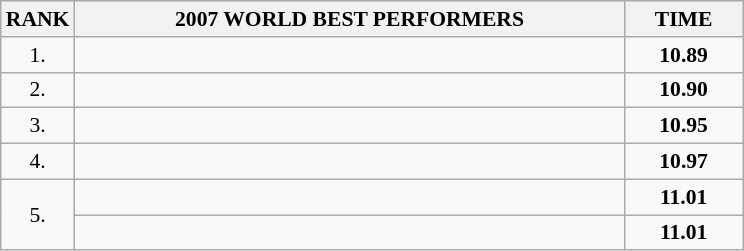<table class="wikitable" style="border-collapse: collapse; font-size: 90%;">
<tr>
<th>RANK</th>
<th align="center" style="width: 25em">2007 WORLD BEST PERFORMERS</th>
<th align="center" style="width: 5em">TIME</th>
</tr>
<tr>
<td align="center">1.</td>
<td></td>
<td align="center"><strong>10.89</strong></td>
</tr>
<tr>
<td align="center">2.</td>
<td></td>
<td align="center"><strong>10.90</strong></td>
</tr>
<tr>
<td align="center">3.</td>
<td></td>
<td align="center"><strong>10.95</strong></td>
</tr>
<tr>
<td align="center">4.</td>
<td></td>
<td align="center"><strong>10.97</strong></td>
</tr>
<tr>
<td rowspan=2 align="center">5.</td>
<td></td>
<td align="center"><strong>11.01</strong></td>
</tr>
<tr>
<td></td>
<td align="center"><strong>11.01</strong></td>
</tr>
</table>
